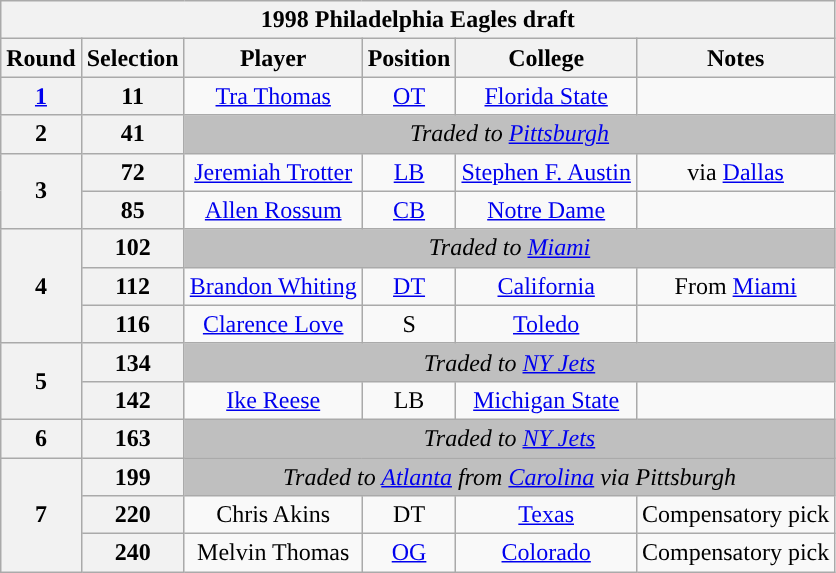<table class="wikitable" style="text-align:center">
<tr>
<th colspan=6>1998 Philadelphia Eagles draft</th>
</tr>
<tr>
<th>Round</th>
<th>Selection</th>
<th>Player</th>
<th>Position</th>
<th>College</th>
<th>Notes</th>
</tr>
<tr>
<th><a href='#'>1</a></th>
<th>11</th>
<td><a href='#'>Tra Thomas</a></td>
<td><a href='#'>OT</a></td>
<td><a href='#'>Florida State</a></td>
</tr>
<tr>
<th>2</th>
<th>41</th>
<td colspan="4" style="background:#BFBFBF"><em>Traded to <a href='#'>Pittsburgh</a></em></td>
</tr>
<tr>
<th rowspan="2">3</th>
<th>72</th>
<td><a href='#'>Jeremiah Trotter</a></td>
<td><a href='#'>LB</a></td>
<td><a href='#'>Stephen F. Austin</a></td>
<td>via <a href='#'>Dallas</a></td>
</tr>
<tr>
<th>85</th>
<td><a href='#'>Allen Rossum</a></td>
<td><a href='#'>CB</a></td>
<td><a href='#'>Notre Dame</a></td>
<td></td>
</tr>
<tr>
<th rowspan="3">4</th>
<th>102</th>
<td colspan="4" style="background:#BFBFBF"><em>Traded to <a href='#'>Miami</a></em></td>
</tr>
<tr>
<th>112</th>
<td><a href='#'>Brandon Whiting</a></td>
<td><a href='#'>DT</a></td>
<td><a href='#'>California</a></td>
<td>From <a href='#'>Miami</a></td>
</tr>
<tr style="text-align:center;">
<th>116</th>
<td><a href='#'>Clarence Love</a></td>
<td>S</td>
<td><a href='#'>Toledo</a></td>
<td></td>
</tr>
<tr>
<th rowspan="2">5</th>
<th>134</th>
<td colspan="4" style="background:#BFBFBF"><em>Traded to <a href='#'>NY Jets</a></em></td>
</tr>
<tr>
<th>142</th>
<td><a href='#'>Ike Reese</a></td>
<td>LB</td>
<td><a href='#'>Michigan State</a></td>
<td></td>
</tr>
<tr>
<th>6</th>
<th>163</th>
<td colspan="4" style="background:#BFBFBF"><em>Traded to <a href='#'>NY Jets</a></em></td>
</tr>
<tr>
<th rowspan="3">7</th>
<th>199</th>
<td colspan="4" style="background:#BFBFBF"><em>Traded to <a href='#'>Atlanta</a> from <a href='#'>Carolina</a> via Pittsburgh</em></td>
</tr>
<tr>
<th>220</th>
<td>Chris Akins</td>
<td>DT</td>
<td><a href='#'>Texas</a></td>
<td>Compensatory pick</td>
</tr>
<tr>
<th>240</th>
<td>Melvin Thomas</td>
<td><a href='#'>OG</a></td>
<td><a href='#'>Colorado</a></td>
<td>Compensatory pick</td>
</tr>
</table>
